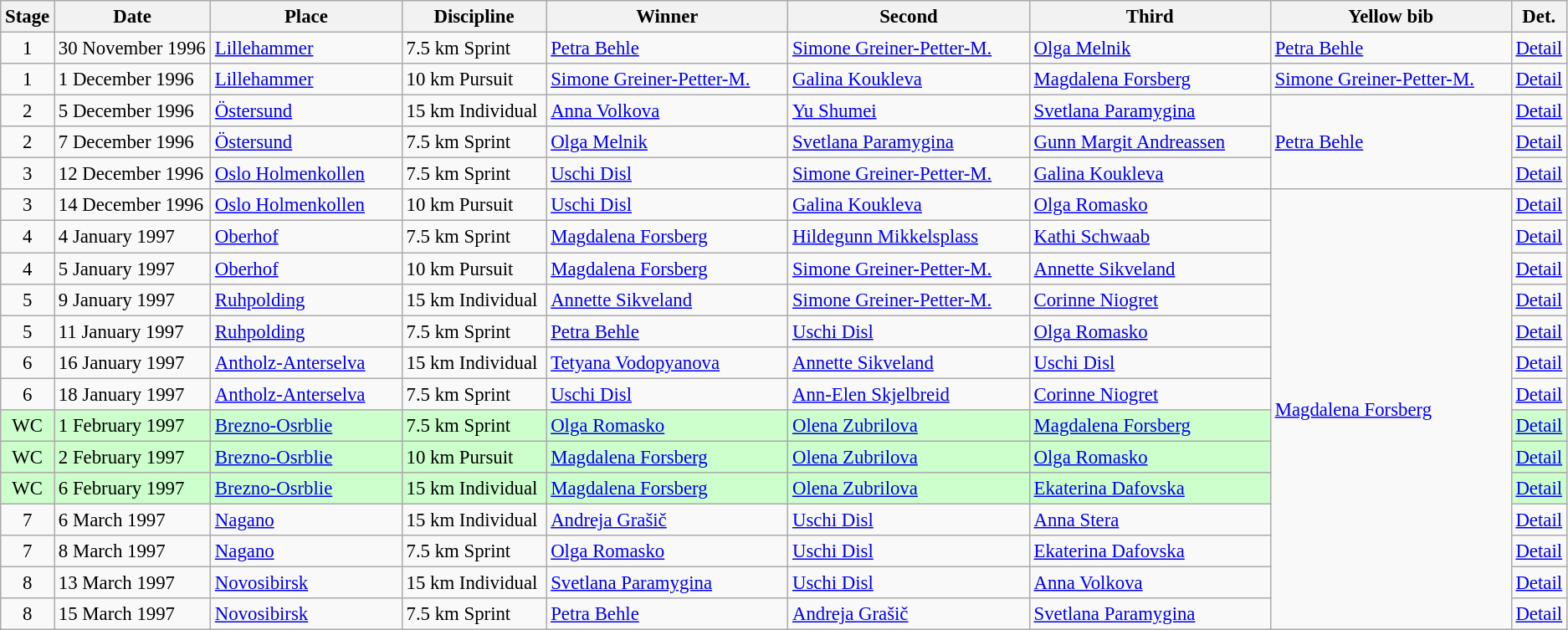<table class="wikitable" style="font-size:95%;">
<tr>
<th width="10">Stage</th>
<th width="120">Date</th>
<th width="148">Place</th>
<th width="110">Discipline</th>
<th width="190">Winner</th>
<th width="190">Second</th>
<th width="190">Third</th>
<th width="190">Yellow bib <br> </th>
<th width="8">Det.</th>
</tr>
<tr>
<td align=center>1</td>
<td>30 November 1996</td>
<td> <a href='#'>Lillehammer</a></td>
<td>7.5 km Sprint</td>
<td> <a href='#'>Petra Behle</a></td>
<td> <a href='#'>Simone Greiner-Petter-M.</a></td>
<td> <a href='#'>Olga Melnik</a></td>
<td> <a href='#'>Petra Behle</a></td>
<td><a href='#'>Detail</a></td>
</tr>
<tr>
<td align=center>1</td>
<td>1 December 1996</td>
<td> <a href='#'>Lillehammer</a></td>
<td>10 km Pursuit</td>
<td> <a href='#'>Simone Greiner-Petter-M.</a></td>
<td> <a href='#'>Galina Koukleva</a></td>
<td> <a href='#'>Magdalena Forsberg</a></td>
<td> <a href='#'>Simone Greiner-Petter-M.</a></td>
<td><a href='#'>Detail</a></td>
</tr>
<tr>
<td align=center>2</td>
<td>5 December 1996</td>
<td> <a href='#'>Östersund</a></td>
<td>15 km Individual</td>
<td> <a href='#'>Anna Volkova</a></td>
<td> <a href='#'>Yu Shumei</a></td>
<td> <a href='#'>Svetlana Paramygina</a></td>
<td rowspan="3"> <a href='#'>Petra Behle</a></td>
<td><a href='#'>Detail</a></td>
</tr>
<tr>
<td align=center>2</td>
<td>7 December 1996</td>
<td> <a href='#'>Östersund</a></td>
<td>7.5 km Sprint</td>
<td> <a href='#'>Olga Melnik</a></td>
<td> <a href='#'>Svetlana Paramygina</a></td>
<td> <a href='#'>Gunn Margit Andreassen</a></td>
<td><a href='#'>Detail</a></td>
</tr>
<tr>
<td align=center>3</td>
<td>12 December 1996</td>
<td> <a href='#'>Oslo Holmenkollen</a></td>
<td>7.5 km Sprint</td>
<td> <a href='#'>Uschi Disl</a></td>
<td> <a href='#'>Simone Greiner-Petter-M.</a></td>
<td> <a href='#'>Galina Koukleva</a></td>
<td><a href='#'>Detail</a></td>
</tr>
<tr>
<td align=center>3</td>
<td>14 December 1996</td>
<td> <a href='#'>Oslo Holmenkollen</a></td>
<td>10 km Pursuit</td>
<td> <a href='#'>Uschi Disl</a></td>
<td> <a href='#'>Galina Koukleva</a></td>
<td> <a href='#'>Olga Romasko</a></td>
<td rowspan="14"> <a href='#'>Magdalena Forsberg</a></td>
<td><a href='#'>Detail</a></td>
</tr>
<tr>
<td align=center>4</td>
<td>4 January 1997</td>
<td> <a href='#'>Oberhof</a></td>
<td>7.5 km Sprint</td>
<td> <a href='#'>Magdalena Forsberg</a></td>
<td> <a href='#'>Hildegunn Mikkelsplass</a></td>
<td> <a href='#'>Kathi Schwaab</a></td>
<td><a href='#'>Detail</a></td>
</tr>
<tr>
<td align=center>4</td>
<td>5 January 1997</td>
<td> <a href='#'>Oberhof</a></td>
<td>10 km Pursuit</td>
<td> <a href='#'>Magdalena Forsberg</a></td>
<td> <a href='#'>Simone Greiner-Petter-M.</a></td>
<td> <a href='#'>Annette Sikveland</a></td>
<td><a href='#'>Detail</a></td>
</tr>
<tr>
<td align=center>5</td>
<td>9 January 1997</td>
<td> <a href='#'>Ruhpolding</a></td>
<td>15 km Individual</td>
<td> <a href='#'>Annette Sikveland</a></td>
<td> <a href='#'>Simone Greiner-Petter-M.</a></td>
<td> <a href='#'>Corinne Niogret</a></td>
<td><a href='#'>Detail</a></td>
</tr>
<tr>
<td align=center>5</td>
<td>11 January 1997</td>
<td> <a href='#'>Ruhpolding</a></td>
<td>7.5 km Sprint</td>
<td> <a href='#'>Petra Behle</a></td>
<td> <a href='#'>Uschi Disl</a></td>
<td> <a href='#'>Olga Romasko</a></td>
<td><a href='#'>Detail</a></td>
</tr>
<tr>
<td align=center>6</td>
<td>16 January 1997</td>
<td> <a href='#'>Antholz-Anterselva</a></td>
<td>15 km Individual</td>
<td> <a href='#'>Tetyana Vodopyanova</a></td>
<td> <a href='#'>Annette Sikveland</a></td>
<td> <a href='#'>Uschi Disl</a></td>
<td><a href='#'>Detail</a></td>
</tr>
<tr>
<td align=center>6</td>
<td>18 January 1997</td>
<td> <a href='#'>Antholz-Anterselva</a></td>
<td>7.5 km Sprint</td>
<td> <a href='#'>Uschi Disl</a></td>
<td> <a href='#'>Ann-Elen Skjelbreid</a></td>
<td> <a href='#'>Corinne Niogret</a></td>
<td><a href='#'>Detail</a></td>
</tr>
<tr style="background:#CCFFCC">
<td align=center>WC</td>
<td>1 February 1997</td>
<td> <a href='#'>Brezno-Osrblie</a></td>
<td>7.5 km Sprint</td>
<td> <a href='#'>Olga Romasko</a></td>
<td> <a href='#'>Olena Zubrilova</a></td>
<td> <a href='#'>Magdalena Forsberg</a></td>
<td><a href='#'>Detail</a></td>
</tr>
<tr style="background:#CCFFCC">
<td align=center>WC</td>
<td>2 February 1997</td>
<td> <a href='#'>Brezno-Osrblie</a></td>
<td>10 km Pursuit</td>
<td> <a href='#'>Magdalena Forsberg</a></td>
<td> <a href='#'>Olena Zubrilova</a></td>
<td> <a href='#'>Olga Romasko</a></td>
<td><a href='#'>Detail</a></td>
</tr>
<tr style="background:#CCFFCC">
<td align=center>WC</td>
<td>6 February 1997</td>
<td> <a href='#'>Brezno-Osrblie</a></td>
<td>15 km Individual</td>
<td> <a href='#'>Magdalena Forsberg</a></td>
<td> <a href='#'>Olena Zubrilova</a></td>
<td> <a href='#'>Ekaterina Dafovska</a></td>
<td><a href='#'>Detail</a></td>
</tr>
<tr>
<td align=center>7</td>
<td>6 March 1997</td>
<td> <a href='#'>Nagano</a></td>
<td>15 km Individual</td>
<td> <a href='#'>Andreja Grašič</a></td>
<td> <a href='#'>Uschi Disl</a></td>
<td> <a href='#'>Anna Stera</a></td>
<td><a href='#'>Detail</a></td>
</tr>
<tr>
<td align=center>7</td>
<td>8 March 1997</td>
<td> <a href='#'>Nagano</a></td>
<td>7.5 km Sprint</td>
<td> <a href='#'>Olga Romasko</a></td>
<td> <a href='#'>Uschi Disl</a></td>
<td> <a href='#'>Ekaterina Dafovska</a></td>
<td><a href='#'>Detail</a></td>
</tr>
<tr>
<td align=center>8</td>
<td>13 March 1997</td>
<td> <a href='#'>Novosibirsk</a></td>
<td>15 km Individual</td>
<td> <a href='#'>Svetlana Paramygina</a></td>
<td> <a href='#'>Uschi Disl</a></td>
<td> <a href='#'>Anna Volkova</a></td>
<td><a href='#'>Detail</a></td>
</tr>
<tr>
<td align=center>8</td>
<td>15 March 1997</td>
<td> <a href='#'>Novosibirsk</a></td>
<td>7.5 km Sprint</td>
<td> <a href='#'>Petra Behle</a></td>
<td> <a href='#'>Andreja Grašič</a></td>
<td> <a href='#'>Svetlana Paramygina</a></td>
<td><a href='#'>Detail</a></td>
</tr>
</table>
